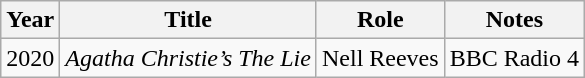<table class="wikitable">
<tr>
<th>Year</th>
<th>Title</th>
<th>Role</th>
<th>Notes</th>
</tr>
<tr>
<td>2020</td>
<td><em>Agatha Christie’s The Lie</em></td>
<td>Nell Reeves</td>
<td>BBC Radio 4</td>
</tr>
</table>
